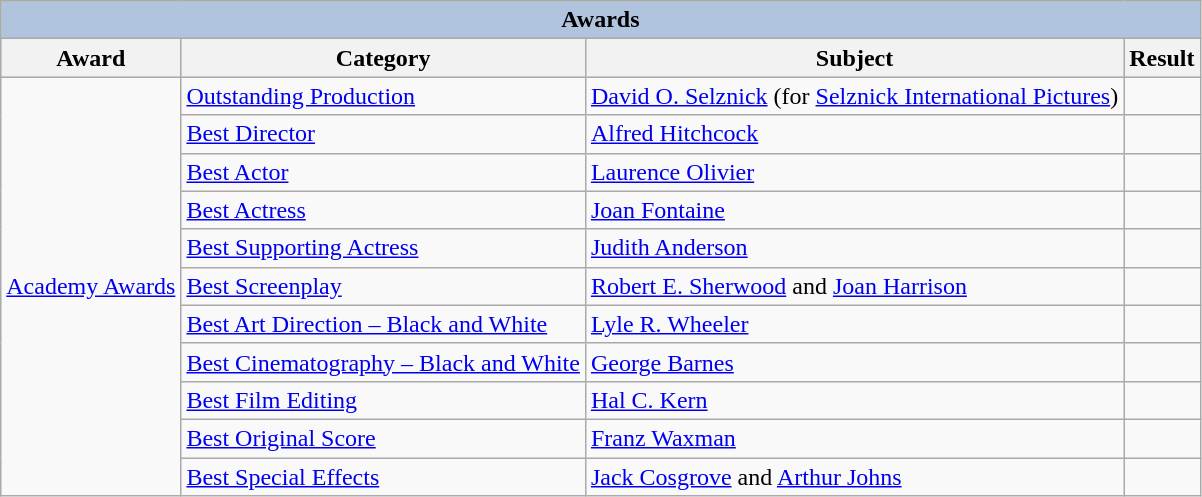<table class="wikitable sortable">
<tr style="background:#ccc; text-align:center;">
<th colspan="5" style="background: LightSteelBlue;">Awards</th>
</tr>
<tr style="background:#ccc; text-align:center;">
<th>Award</th>
<th>Category</th>
<th>Subject</th>
<th>Result</th>
</tr>
<tr>
<td rowspan=11><a href='#'>Academy Awards</a></td>
<td><a href='#'>Outstanding Production</a></td>
<td><a href='#'>David O. Selznick</a> (for <a href='#'>Selznick International Pictures</a>)</td>
<td></td>
</tr>
<tr>
<td><a href='#'>Best Director</a></td>
<td><a href='#'>Alfred Hitchcock</a></td>
<td></td>
</tr>
<tr>
<td><a href='#'>Best Actor</a></td>
<td><a href='#'>Laurence Olivier</a></td>
<td></td>
</tr>
<tr>
<td><a href='#'>Best Actress</a></td>
<td><a href='#'>Joan Fontaine</a></td>
<td></td>
</tr>
<tr>
<td><a href='#'>Best Supporting Actress</a></td>
<td><a href='#'>Judith Anderson</a></td>
<td></td>
</tr>
<tr>
<td><a href='#'>Best Screenplay</a></td>
<td><a href='#'>Robert E. Sherwood</a> and <a href='#'>Joan Harrison</a></td>
<td></td>
</tr>
<tr>
<td><a href='#'>Best Art Direction – Black and White</a></td>
<td><a href='#'>Lyle R. Wheeler</a></td>
<td></td>
</tr>
<tr>
<td><a href='#'>Best Cinematography – Black and White</a></td>
<td><a href='#'>George Barnes</a></td>
<td></td>
</tr>
<tr>
<td><a href='#'>Best Film Editing</a></td>
<td><a href='#'>Hal C. Kern</a></td>
<td></td>
</tr>
<tr>
<td><a href='#'>Best Original Score</a></td>
<td><a href='#'>Franz Waxman</a></td>
<td></td>
</tr>
<tr>
<td><a href='#'>Best Special Effects</a></td>
<td><a href='#'>Jack Cosgrove</a> and <a href='#'>Arthur Johns</a></td>
<td></td>
</tr>
</table>
